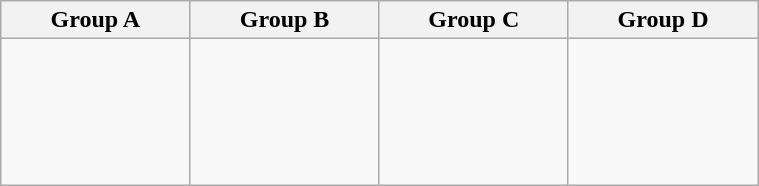<table class="wikitable" width=40%>
<tr>
<th width=25%>Group A</th>
<th width=25%>Group B</th>
<th width=25%>Group C</th>
<th width=25%>Group D</th>
</tr>
<tr>
<td><br><br>
<br>
<br>
<br></td>
<td><br><br>
<br>
<br>
<br></td>
<td><br><br>
<br>
<br>
<br></td>
<td valign="top"><br><br>
<br>
<br>
<br></td>
</tr>
</table>
